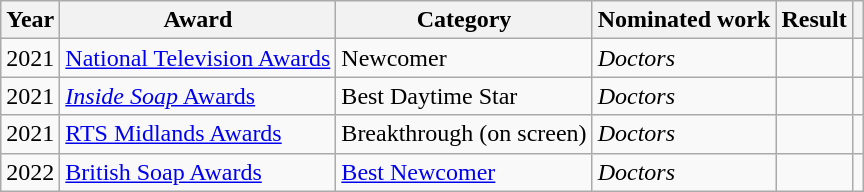<table class="wikitable">
<tr>
<th>Year</th>
<th>Award</th>
<th>Category</th>
<th>Nominated work</th>
<th>Result</th>
<th></th>
</tr>
<tr>
<td>2021</td>
<td><a href='#'>National Television Awards</a></td>
<td>Newcomer</td>
<td><em>Doctors</em></td>
<td></td>
<td align="center"></td>
</tr>
<tr>
<td>2021</td>
<td><a href='#'><em>Inside Soap</em> Awards</a></td>
<td>Best Daytime Star</td>
<td><em>Doctors</em></td>
<td></td>
<td align="center"></td>
</tr>
<tr>
<td>2021</td>
<td><a href='#'>RTS Midlands Awards</a></td>
<td>Breakthrough (on screen)</td>
<td><em>Doctors</em></td>
<td></td>
<td align="center"></td>
</tr>
<tr>
<td>2022</td>
<td><a href='#'>British Soap Awards</a></td>
<td><a href='#'>Best Newcomer</a></td>
<td><em>Doctors</em></td>
<td></td>
<td align="center"></td>
</tr>
</table>
